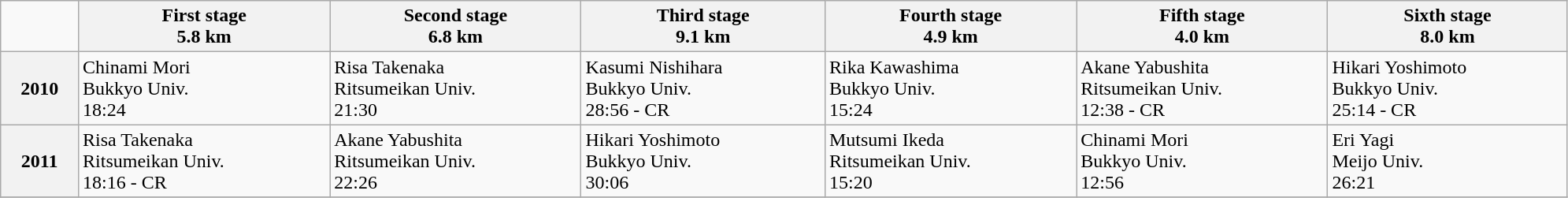<table class="wikitable" style="text-align:left; width:105%; align:top;">
<tr>
<td></td>
<th scope="col">First stage<br>5.8 km</th>
<th scope="col">Second stage<br>6.8 km</th>
<th scope="col">Third stage<br>9.1 km</th>
<th scope="col">Fourth stage<br>4.9 km</th>
<th scope="col">Fifth stage<br>4.0 km</th>
<th scope="col">Sixth stage<br>8.0 km</th>
</tr>
<tr>
<th scope="row">2010</th>
<td>Chinami Mori<br>Bukkyo Univ.<br>18:24</td>
<td>Risa Takenaka<br>Ritsumeikan Univ.<br>21:30</td>
<td>Kasumi Nishihara<br>Bukkyo Univ.<br>28:56 - CR</td>
<td>Rika Kawashima<br>Bukkyo Univ.<br>15:24</td>
<td>Akane Yabushita<br>Ritsumeikan Univ.<br>12:38 - CR</td>
<td>Hikari Yoshimoto<br>Bukkyo Univ.<br>25:14 - CR</td>
</tr>
<tr>
<th scope="row">2011</th>
<td>Risa Takenaka<br>Ritsumeikan Univ.<br>18:16 - CR</td>
<td>Akane Yabushita<br>Ritsumeikan Univ.<br>22:26</td>
<td>Hikari Yoshimoto<br>Bukkyo Univ.<br>30:06</td>
<td>Mutsumi Ikeda<br>Ritsumeikan Univ.<br>15:20</td>
<td>Chinami Mori<br>Bukkyo Univ.<br>12:56</td>
<td>Eri Yagi<br>Meijo Univ.<br>26:21</td>
</tr>
<tr>
</tr>
</table>
